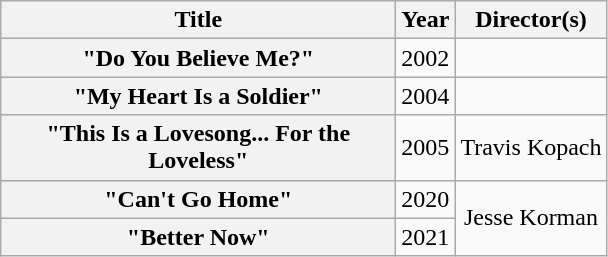<table class="wikitable plainrowheaders" style="text-align:center;">
<tr>
<th scope="col" style="width:16em;">Title</th>
<th scope="col">Year</th>
<th scope="col">Director(s)</th>
</tr>
<tr>
<th scope="row">"Do You Believe Me?"</th>
<td>2002</td>
<td></td>
</tr>
<tr>
<th scope="row">"My Heart Is a Soldier"</th>
<td>2004</td>
<td></td>
</tr>
<tr>
<th scope="row">"This Is a Lovesong... For the Loveless"</th>
<td>2005</td>
<td>Travis Kopach</td>
</tr>
<tr>
<th scope="row">"Can't Go Home"</th>
<td>2020</td>
<td rowspan="2">Jesse Korman</td>
</tr>
<tr>
<th scope="row">"Better Now"</th>
<td>2021</td>
</tr>
</table>
